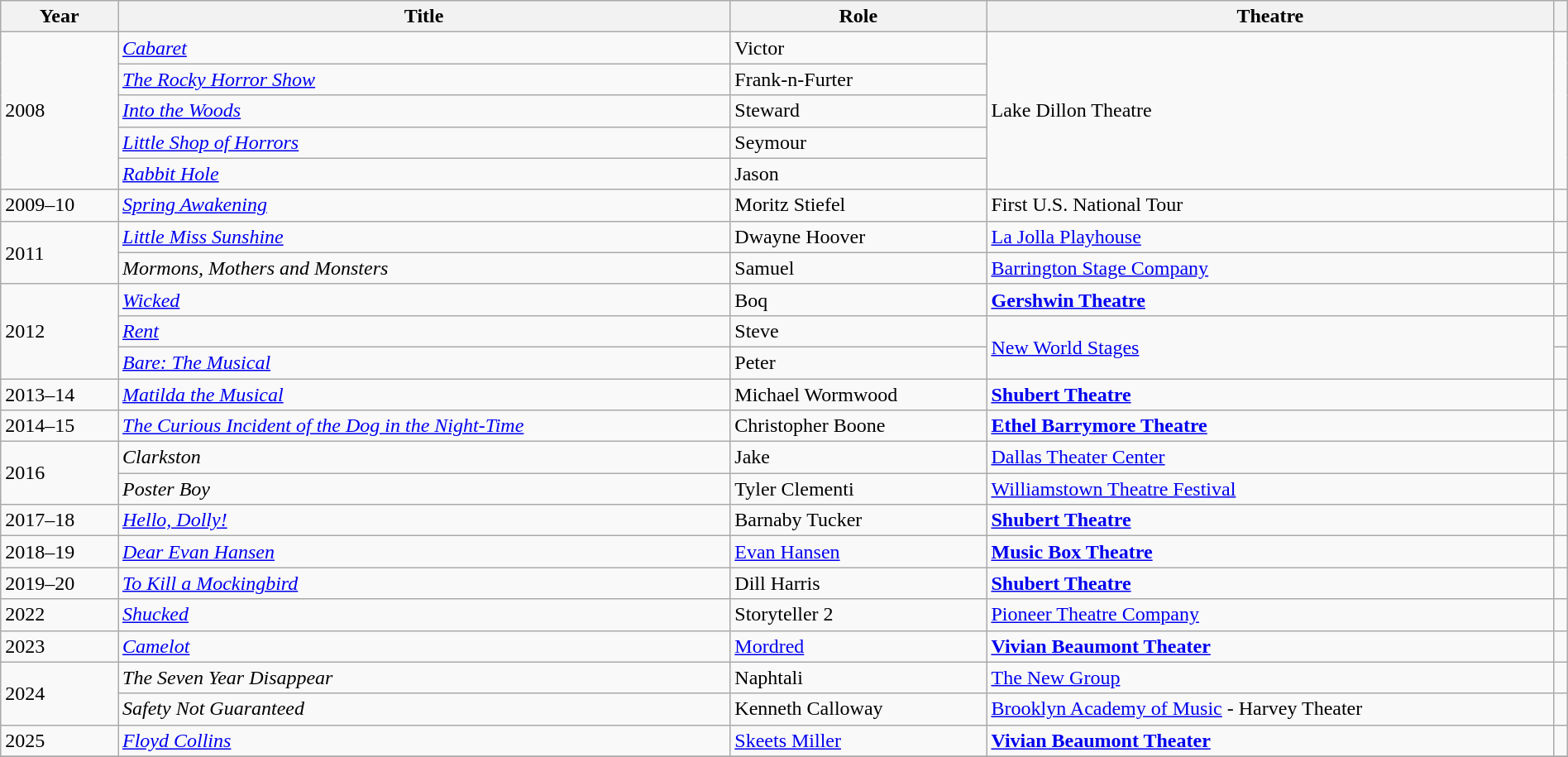<table class="wikitable sortable" style="width:100%">
<tr>
<th>Year</th>
<th>Title</th>
<th>Role</th>
<th>Theatre</th>
<th></th>
</tr>
<tr>
<td rowspan=5>2008</td>
<td><em><a href='#'>Cabaret</a></em></td>
<td>Victor</td>
<td rowspan= 5>Lake Dillon Theatre</td>
<td rowspan=5></td>
</tr>
<tr>
<td><em><a href='#'>The Rocky Horror Show</a></em></td>
<td>Frank-n-Furter</td>
</tr>
<tr>
<td><em><a href='#'>Into the Woods</a></em></td>
<td>Steward</td>
</tr>
<tr>
<td><em><a href='#'>Little Shop of Horrors</a></em></td>
<td>Seymour</td>
</tr>
<tr>
<td><em><a href='#'>Rabbit Hole</a></em></td>
<td>Jason</td>
</tr>
<tr>
<td>2009–10</td>
<td><em><a href='#'>Spring Awakening</a></em></td>
<td>Moritz Stiefel </td>
<td>First U.S. National Tour</td>
<td></td>
</tr>
<tr>
<td rowspan=2>2011</td>
<td><em><a href='#'>Little Miss Sunshine</a></em></td>
<td>Dwayne Hoover</td>
<td><a href='#'>La Jolla Playhouse</a></td>
<td></td>
</tr>
<tr>
<td><em>Mormons, Mothers and Monsters</em></td>
<td>Samuel</td>
<td><a href='#'>Barrington Stage Company</a></td>
<td></td>
</tr>
<tr>
<td rowspan=3>2012</td>
<td><em><a href='#'>Wicked</a></em></td>
<td>Boq </td>
<td><strong><a href='#'>Gershwin Theatre</a></strong></td>
<td></td>
</tr>
<tr>
<td><em><a href='#'>Rent</a></em></td>
<td>Steve</td>
<td rowspan=2><a href='#'>New World Stages</a></td>
<td></td>
</tr>
<tr>
<td><em><a href='#'>Bare: The Musical</a></em></td>
<td>Peter</td>
<td></td>
</tr>
<tr>
<td>2013–14</td>
<td><em><a href='#'>Matilda the Musical</a></em></td>
<td>Michael Wormwood</td>
<td><strong><a href='#'>Shubert Theatre</a></strong></td>
<td></td>
</tr>
<tr>
<td>2014–15</td>
<td><em><a href='#'>The Curious Incident of the Dog in the Night-Time</a></em></td>
<td>Christopher Boone </td>
<td><strong><a href='#'>Ethel Barrymore Theatre</a></strong></td>
<td></td>
</tr>
<tr>
<td rowspan="2">2016</td>
<td><em>Clarkston</em></td>
<td>Jake</td>
<td><a href='#'>Dallas Theater Center</a></td>
<td></td>
</tr>
<tr>
<td><em>Poster Boy</em></td>
<td>Tyler Clementi</td>
<td><a href='#'>Williamstown Theatre Festival</a></td>
<td></td>
</tr>
<tr>
<td>2017–18</td>
<td><em><a href='#'>Hello, Dolly!</a></em></td>
<td>Barnaby Tucker</td>
<td><strong><a href='#'>Shubert Theatre</a></strong></td>
<td></td>
</tr>
<tr>
<td>2018–19</td>
<td><em><a href='#'>Dear Evan Hansen</a></em></td>
<td><a href='#'>Evan Hansen</a> </td>
<td><strong><a href='#'>Music Box Theatre</a></strong></td>
<td></td>
</tr>
<tr>
<td>2019–20</td>
<td><em><a href='#'>To Kill a Mockingbird</a></em></td>
<td>Dill Harris </td>
<td><strong><a href='#'>Shubert Theatre</a></strong></td>
<td></td>
</tr>
<tr>
<td>2022</td>
<td><em><a href='#'>Shucked</a></em></td>
<td>Storyteller 2</td>
<td><a href='#'>Pioneer Theatre Company</a></td>
<td></td>
</tr>
<tr>
<td>2023</td>
<td><em><a href='#'>Camelot</a></em></td>
<td><a href='#'>Mordred</a></td>
<td><strong><a href='#'>Vivian Beaumont Theater</a></strong></td>
<td></td>
</tr>
<tr>
<td rowspan="2">2024</td>
<td><em>The Seven Year Disappear</em></td>
<td>Naphtali</td>
<td><a href='#'>The New Group</a></td>
<td></td>
</tr>
<tr>
<td><em>Safety Not Guaranteed</em></td>
<td>Kenneth Calloway</td>
<td><a href='#'>Brooklyn Academy of Music</a> - Harvey Theater</td>
<td></td>
</tr>
<tr>
<td>2025</td>
<td><em><a href='#'>Floyd Collins</a></em></td>
<td><a href='#'>Skeets Miller</a></td>
<td><strong><a href='#'>Vivian Beaumont Theater</a></strong></td>
<td></td>
</tr>
<tr>
</tr>
</table>
